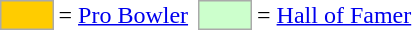<table>
<tr>
<td style="background-color:#FFCC00; border:1px solid #aaaaaa; width:2em;"></td>
<td>= <a href='#'>Pro Bowler</a> </td>
<td></td>
<td style="background-color:#CCFFCC; border:1px solid #aaaaaa; width:2em;"></td>
<td>= <a href='#'>Hall of Famer</a></td>
</tr>
</table>
